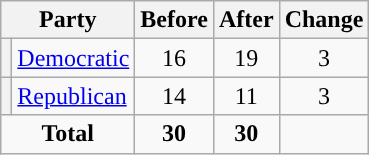<table class="wikitable" style="text-align:center;">
<tr>
<th colspan="2">Party</th>
<th>Before</th>
<th>After</th>
<th>Change</th>
</tr>
<tr>
<th style="background-color:"></th>
<td style="text-align:left;"><a href='#'>Democratic</a></td>
<td>16</td>
<td>19</td>
<td> 3</td>
</tr>
<tr>
<th style="background-color:"></th>
<td style="text-align:left;"><a href='#'>Republican</a></td>
<td>14</td>
<td>11</td>
<td> 3</td>
</tr>
<tr>
<td colspan="2"><strong>Total</strong></td>
<td><strong>30</strong></td>
<td><strong>30</strong></td>
<td></td>
</tr>
</table>
